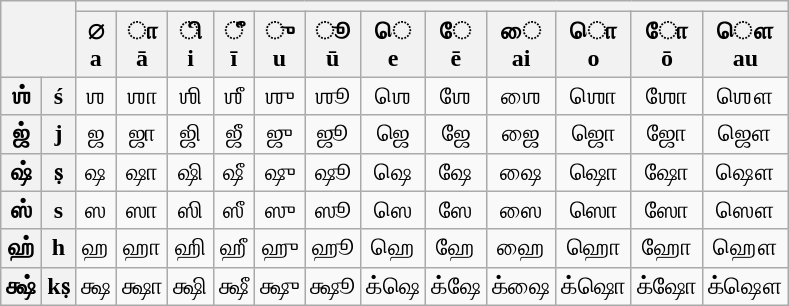<table class="wikitable" style="text-align:center" lang="ta">
<tr>
<th rowspan="2" colspan="2" scope="col"></th>
<th colspan="12" scope="col"></th>
</tr>
<tr>
<th scope="col">∅<br>a</th>
<th scope="col">ா<br>ā</th>
<th scope="col">ி<br>i</th>
<th scope="col">ீ<br>ī</th>
<th scope="col">ு<br>u</th>
<th scope="col">ூ<br>ū</th>
<th scope="col">ெ<br>e</th>
<th scope="col">ே<br>ē</th>
<th scope="col">ை<br>ai</th>
<th scope="col">ொ<br>o</th>
<th scope="col">ோ<br>ō</th>
<th scope="col">ௌ<br>au</th>
</tr>
<tr>
<th>ஶ்</th>
<th>ś</th>
<td>ஶ</td>
<td>ஶா</td>
<td>ஶி</td>
<td>ஶீ</td>
<td>ஶு</td>
<td>ஶூ</td>
<td>ஶெ</td>
<td>ஶே</td>
<td>ஶை</td>
<td>ஶொ</td>
<td>ஶோ</td>
<td>ஶௌ</td>
</tr>
<tr>
<th>ஜ்</th>
<th>j</th>
<td>ஜ</td>
<td>ஜா</td>
<td>ஜி</td>
<td>ஜீ</td>
<td>ஜு</td>
<td>ஜூ</td>
<td>ஜெ</td>
<td>ஜே</td>
<td>ஜை</td>
<td>ஜொ</td>
<td>ஜோ</td>
<td>ஜௌ</td>
</tr>
<tr>
<th>ஷ்</th>
<th>ṣ</th>
<td>ஷ</td>
<td>ஷா</td>
<td>ஷி</td>
<td>ஷீ</td>
<td>ஷு</td>
<td>ஷூ</td>
<td>ஷெ</td>
<td>ஷே</td>
<td>ஷை</td>
<td>ஷொ</td>
<td>ஷோ</td>
<td>ஷௌ</td>
</tr>
<tr>
<th>ஸ்</th>
<th>s</th>
<td>ஸ</td>
<td>ஸா</td>
<td>ஸி</td>
<td>ஸீ</td>
<td>ஸு</td>
<td>ஸூ</td>
<td>ஸெ</td>
<td>ஸே</td>
<td>ஸை</td>
<td>ஸொ</td>
<td>ஸோ</td>
<td>ஸௌ</td>
</tr>
<tr>
<th>ஹ்</th>
<th>h</th>
<td>ஹ</td>
<td>ஹா</td>
<td>ஹி</td>
<td>ஹீ</td>
<td>ஹு</td>
<td>ஹூ</td>
<td>ஹெ</td>
<td>ஹே</td>
<td>ஹை</td>
<td>ஹொ</td>
<td>ஹோ</td>
<td>ஹௌ</td>
</tr>
<tr>
<th>க்ஷ்</th>
<th>kṣ</th>
<td>க்ஷ</td>
<td>க்ஷா</td>
<td>க்ஷி</td>
<td>க்ஷீ</td>
<td>க்ஷு</td>
<td>க்ஷூ</td>
<td>க்ஷெ</td>
<td>க்ஷே</td>
<td>க்ஷை</td>
<td>க்ஷொ</td>
<td>க்ஷோ</td>
<td>க்ஷௌ</td>
</tr>
</table>
